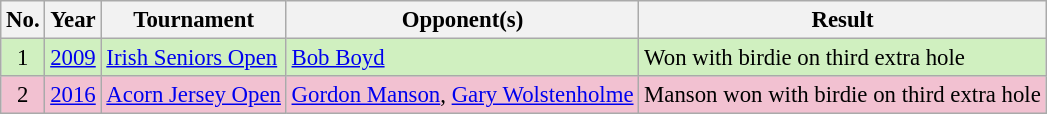<table class="wikitable" style="font-size:95%;">
<tr>
<th>No.</th>
<th>Year</th>
<th>Tournament</th>
<th>Opponent(s)</th>
<th>Result</th>
</tr>
<tr style="background:#D0F0C0;">
<td align=center>1</td>
<td><a href='#'>2009</a></td>
<td><a href='#'>Irish Seniors Open</a></td>
<td> <a href='#'>Bob Boyd</a></td>
<td>Won with birdie on third extra hole</td>
</tr>
<tr style="background:#F2C1D1;">
<td align=center>2</td>
<td><a href='#'>2016</a></td>
<td><a href='#'>Acorn Jersey Open</a></td>
<td> <a href='#'>Gordon Manson</a>,  <a href='#'>Gary Wolstenholme</a></td>
<td>Manson won with birdie on third extra hole</td>
</tr>
</table>
